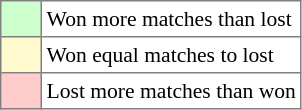<table border="1" cellspacing="0" cellpadding="3" bgcolor="#f7f8ff" style="font-size: 90%; border: gray solid 1px; border-collapse: collapse;text-align:center;">
<tr>
<td width="20" style="background: #CCFFCC;"></td>
<td align="left" bgcolor="#ffffff">Won more matches than lost</td>
</tr>
<tr>
<td width="20" style="background: LemonChiffon;"></td>
<td align="left" bgcolor="#ffffff">Won equal matches to lost</td>
</tr>
<tr>
<td width="20" style="background: #FFCCCC;"></td>
<td align="left" bgcolor="#ffffff">Lost more matches than won</td>
</tr>
</table>
